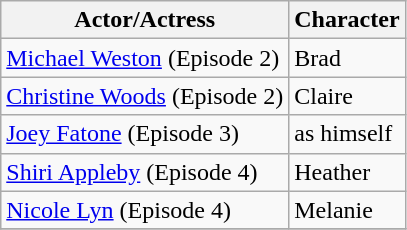<table class="wikitable">
<tr>
<th>Actor/Actress</th>
<th>Character</th>
</tr>
<tr>
<td><a href='#'>Michael Weston</a> (Episode 2)</td>
<td>Brad</td>
</tr>
<tr>
<td><a href='#'>Christine Woods</a> (Episode 2)</td>
<td>Claire</td>
</tr>
<tr>
<td><a href='#'>Joey Fatone</a> (Episode 3)</td>
<td>as himself</td>
</tr>
<tr>
<td><a href='#'>Shiri Appleby</a> (Episode 4)</td>
<td>Heather</td>
</tr>
<tr>
<td><a href='#'>Nicole Lyn</a> (Episode 4)</td>
<td>Melanie</td>
</tr>
<tr>
</tr>
</table>
